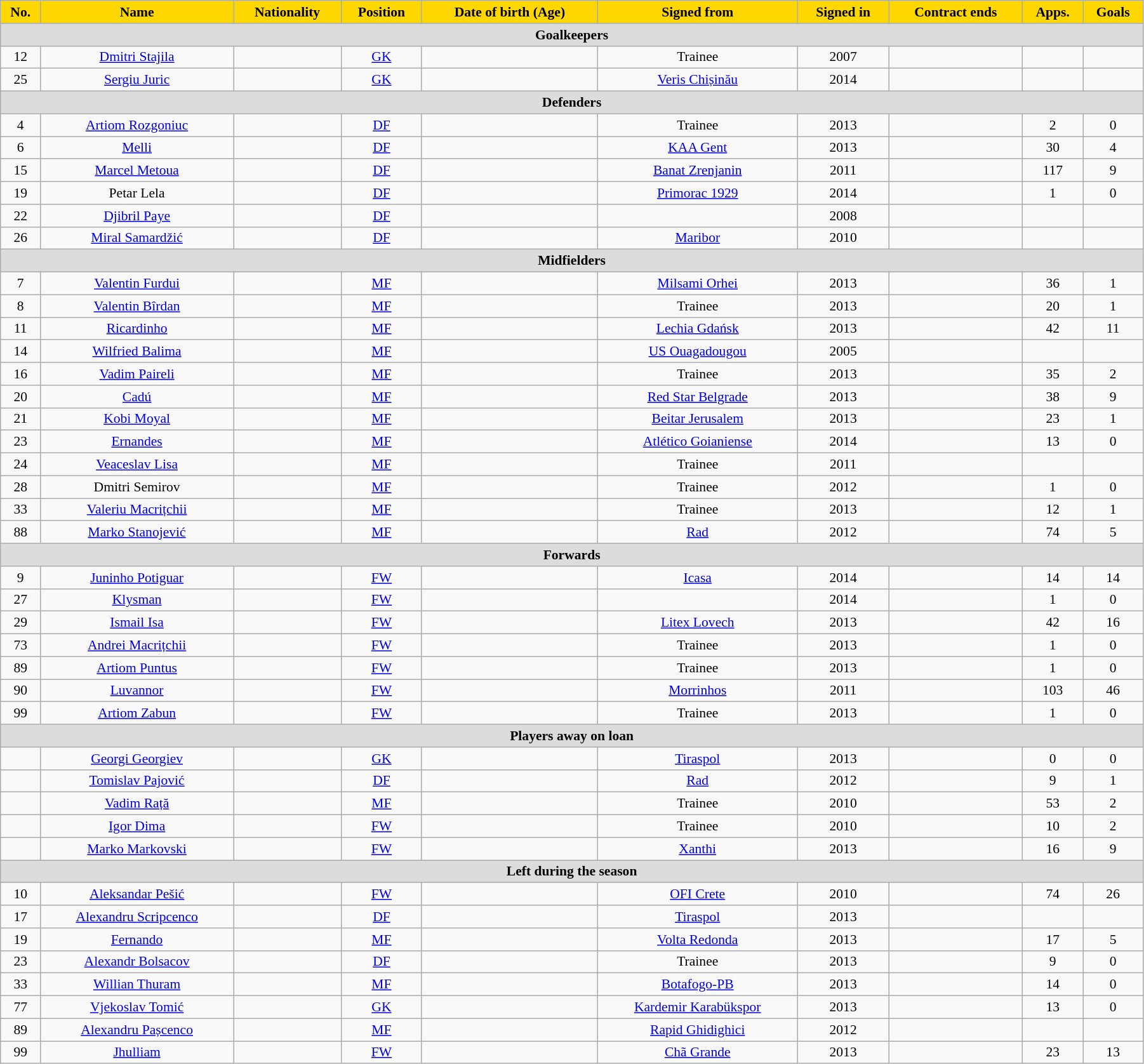<table class="wikitable"  style="text-align:center; font-size:90%; width:95%;">
<tr>
<th style="background:gold; color:black; text-align:center;">No.</th>
<th style="background:gold; color:black; text-align:center;">Name</th>
<th style="background:gold; color:black; text-align:center;">Nationality</th>
<th style="background:gold; color:black; text-align:center;">Position</th>
<th style="background:gold; color:black; text-align:center;">Date of birth (Age)</th>
<th style="background:gold; color:black; text-align:center;">Signed from</th>
<th style="background:gold; color:black; text-align:center;">Signed in</th>
<th style="background:gold; color:black; text-align:center;">Contract ends</th>
<th style="background:gold; color:black; text-align:center;">Apps.</th>
<th style="background:gold; color:black; text-align:center;">Goals</th>
</tr>
<tr>
<th colspan="11"  style="background:#dcdcdc; text-align:center;">Goalkeepers</th>
</tr>
<tr>
<td>12</td>
<td><a href='#'>Dmitri Stajila</a></td>
<td></td>
<td><a href='#'>GK</a></td>
<td></td>
<td>Trainee</td>
<td>2007</td>
<td></td>
<td></td>
<td></td>
</tr>
<tr>
<td>25</td>
<td><a href='#'>Sergiu Juric</a></td>
<td></td>
<td><a href='#'>GK</a></td>
<td></td>
<td><a href='#'>Veris Chișinău</a></td>
<td>2014</td>
<td></td>
<td></td>
<td></td>
</tr>
<tr>
<th colspan="11"  style="background:#dcdcdc; text-align:center;">Defenders</th>
</tr>
<tr>
<td>4</td>
<td><a href='#'>Artiom Rozgoniuc</a></td>
<td></td>
<td><a href='#'>DF</a></td>
<td></td>
<td>Trainee</td>
<td>2013</td>
<td></td>
<td>2</td>
<td>0</td>
</tr>
<tr>
<td>6</td>
<td><a href='#'>Melli</a></td>
<td></td>
<td><a href='#'>DF</a></td>
<td></td>
<td><a href='#'>KAA Gent</a></td>
<td>2013</td>
<td></td>
<td>30</td>
<td>4</td>
</tr>
<tr>
<td>15</td>
<td><a href='#'>Marcel Metoua</a></td>
<td></td>
<td><a href='#'>DF</a></td>
<td></td>
<td><a href='#'>Banat Zrenjanin</a></td>
<td>2011</td>
<td></td>
<td>117</td>
<td>9</td>
</tr>
<tr>
<td>19</td>
<td>Petar Lela</td>
<td></td>
<td><a href='#'>DF</a></td>
<td></td>
<td><a href='#'>Primorac 1929</a></td>
<td>2014</td>
<td></td>
<td>1</td>
<td>0</td>
</tr>
<tr>
<td>22</td>
<td><a href='#'>Djibril Paye</a></td>
<td></td>
<td><a href='#'>DF</a></td>
<td></td>
<td></td>
<td>2008</td>
<td></td>
<td></td>
<td></td>
</tr>
<tr>
<td>26</td>
<td><a href='#'>Miral Samardžić</a></td>
<td></td>
<td><a href='#'>DF</a></td>
<td></td>
<td><a href='#'>Maribor</a></td>
<td>2010</td>
<td></td>
<td></td>
<td></td>
</tr>
<tr>
<th colspan="11"  style="background:#dcdcdc; text-align:center;">Midfielders</th>
</tr>
<tr>
<td>7</td>
<td><a href='#'>Valentin Furdui</a></td>
<td></td>
<td><a href='#'>MF</a></td>
<td></td>
<td><a href='#'>Milsami Orhei</a></td>
<td>2013</td>
<td></td>
<td>36</td>
<td>1</td>
</tr>
<tr>
<td>8</td>
<td><a href='#'>Valentin Bîrdan</a></td>
<td></td>
<td><a href='#'>MF</a></td>
<td></td>
<td>Trainee</td>
<td>2013</td>
<td></td>
<td>20</td>
<td>1</td>
</tr>
<tr>
<td>11</td>
<td><a href='#'>Ricardinho</a></td>
<td></td>
<td><a href='#'>MF</a></td>
<td></td>
<td><a href='#'>Lechia Gdańsk</a></td>
<td>2013</td>
<td></td>
<td>42</td>
<td>11</td>
</tr>
<tr>
<td>14</td>
<td><a href='#'>Wilfried Balima</a></td>
<td></td>
<td><a href='#'>MF</a></td>
<td></td>
<td><a href='#'>US Ouagadougou</a></td>
<td>2005</td>
<td></td>
<td></td>
<td></td>
</tr>
<tr>
<td>16</td>
<td><a href='#'>Vadim Paireli</a></td>
<td></td>
<td><a href='#'>MF</a></td>
<td></td>
<td>Trainee</td>
<td>2013</td>
<td></td>
<td>35</td>
<td>2</td>
</tr>
<tr>
<td>20</td>
<td><a href='#'>Cadú</a></td>
<td></td>
<td><a href='#'>MF</a></td>
<td></td>
<td><a href='#'>Red Star Belgrade</a></td>
<td>2013</td>
<td></td>
<td>38</td>
<td>9</td>
</tr>
<tr>
<td>21</td>
<td><a href='#'>Kobi Moyal</a></td>
<td></td>
<td><a href='#'>MF</a></td>
<td></td>
<td><a href='#'>Beitar Jerusalem</a></td>
<td>2013</td>
<td></td>
<td>23</td>
<td>1</td>
</tr>
<tr>
<td>23</td>
<td><a href='#'>Ernandes</a></td>
<td></td>
<td><a href='#'>MF</a></td>
<td></td>
<td><a href='#'>Atlético Goianiense</a></td>
<td>2014</td>
<td></td>
<td>13</td>
<td>0</td>
</tr>
<tr>
<td>24</td>
<td><a href='#'>Veaceslav Lisa</a></td>
<td></td>
<td><a href='#'>MF</a></td>
<td></td>
<td>Trainee</td>
<td>2011</td>
<td></td>
<td></td>
<td></td>
</tr>
<tr>
<td>28</td>
<td>Dmitri Semirov</td>
<td></td>
<td><a href='#'>MF</a></td>
<td></td>
<td>Trainee</td>
<td>2012</td>
<td></td>
<td>1</td>
<td>0</td>
</tr>
<tr>
<td>33</td>
<td><a href='#'>Valeriu Macrițchii</a></td>
<td></td>
<td><a href='#'>MF</a></td>
<td></td>
<td>Trainee</td>
<td>2013</td>
<td></td>
<td>12</td>
<td>1</td>
</tr>
<tr>
<td>88</td>
<td><a href='#'>Marko Stanojević</a></td>
<td></td>
<td><a href='#'>MF</a></td>
<td></td>
<td><a href='#'>Rad</a></td>
<td>2012</td>
<td></td>
<td>74</td>
<td>5</td>
</tr>
<tr>
<th colspan="11"  style="background:#dcdcdc; text-align:center;">Forwards</th>
</tr>
<tr>
<td>9</td>
<td><a href='#'>Juninho Potiguar</a></td>
<td></td>
<td><a href='#'>FW</a></td>
<td></td>
<td><a href='#'>Icasa</a></td>
<td>2014</td>
<td></td>
<td>14</td>
<td>14</td>
</tr>
<tr>
<td>27</td>
<td><a href='#'>Klysman</a></td>
<td></td>
<td><a href='#'>FW</a></td>
<td></td>
<td></td>
<td>2014</td>
<td></td>
<td>1</td>
<td>0</td>
</tr>
<tr>
<td>29</td>
<td><a href='#'>Ismail Isa</a></td>
<td></td>
<td><a href='#'>FW</a></td>
<td></td>
<td><a href='#'>Litex Lovech</a></td>
<td>2013</td>
<td></td>
<td>42</td>
<td>16</td>
</tr>
<tr>
<td>73</td>
<td><a href='#'>Andrei Macrițchii</a></td>
<td></td>
<td><a href='#'>FW</a></td>
<td></td>
<td>Trainee</td>
<td>2013</td>
<td></td>
<td>1</td>
<td>0</td>
</tr>
<tr>
<td>89</td>
<td><a href='#'>Artiom Puntus</a></td>
<td></td>
<td><a href='#'>FW</a></td>
<td></td>
<td>Trainee</td>
<td>2013</td>
<td></td>
<td>1</td>
<td>0</td>
</tr>
<tr>
<td>90</td>
<td><a href='#'>Luvannor</a></td>
<td></td>
<td><a href='#'>FW</a></td>
<td></td>
<td><a href='#'>Morrinhos</a></td>
<td>2011</td>
<td></td>
<td>103</td>
<td>46</td>
</tr>
<tr>
<td>99</td>
<td><a href='#'>Artiom Zabun</a></td>
<td></td>
<td><a href='#'>FW</a></td>
<td></td>
<td>Trainee</td>
<td>2013</td>
<td></td>
<td>1</td>
<td>0</td>
</tr>
<tr>
<th colspan="11"  style="background:#dcdcdc; text-align:center;">Players away on loan</th>
</tr>
<tr>
<td></td>
<td><a href='#'>Georgi Georgiev</a></td>
<td></td>
<td><a href='#'>GK</a></td>
<td></td>
<td><a href='#'>Tiraspol</a></td>
<td>2013</td>
<td></td>
<td>0</td>
<td>0</td>
</tr>
<tr>
<td></td>
<td><a href='#'>Tomislav Pajović</a></td>
<td></td>
<td><a href='#'>DF</a></td>
<td></td>
<td><a href='#'>Rad</a></td>
<td>2012</td>
<td></td>
<td>9</td>
<td>1</td>
</tr>
<tr>
<td></td>
<td><a href='#'>Vadim Rață</a></td>
<td></td>
<td><a href='#'>MF</a></td>
<td></td>
<td>Trainee</td>
<td>2010</td>
<td></td>
<td>53</td>
<td>2</td>
</tr>
<tr>
<td></td>
<td><a href='#'>Igor Dima</a></td>
<td></td>
<td><a href='#'>FW</a></td>
<td></td>
<td>Trainee</td>
<td>2010</td>
<td></td>
<td>10</td>
<td>2</td>
</tr>
<tr>
<td></td>
<td><a href='#'>Marko Markovski</a></td>
<td></td>
<td><a href='#'>FW</a></td>
<td></td>
<td><a href='#'>Xanthi</a></td>
<td>2013</td>
<td></td>
<td>16</td>
<td>9</td>
</tr>
<tr>
<th colspan="11"  style="background:#dcdcdc; text-align:center;">Left during the season</th>
</tr>
<tr>
<td>10</td>
<td><a href='#'>Aleksandar Pešić</a></td>
<td></td>
<td><a href='#'>FW</a></td>
<td></td>
<td><a href='#'>OFI Crete</a></td>
<td>2010</td>
<td></td>
<td>74</td>
<td>26</td>
</tr>
<tr>
<td>17</td>
<td><a href='#'>Alexandru Scripcenco</a></td>
<td></td>
<td><a href='#'>DF</a></td>
<td></td>
<td><a href='#'>Tiraspol</a></td>
<td>2013</td>
<td></td>
<td></td>
<td></td>
</tr>
<tr>
<td>19</td>
<td><a href='#'>Fernando</a></td>
<td></td>
<td><a href='#'>MF</a></td>
<td></td>
<td><a href='#'>Volta Redonda</a></td>
<td>2013</td>
<td></td>
<td>17</td>
<td>5</td>
</tr>
<tr>
<td>23</td>
<td><a href='#'>Alexandr Bolsacov</a></td>
<td></td>
<td><a href='#'>DF</a></td>
<td></td>
<td>Trainee</td>
<td>2013</td>
<td></td>
<td>9</td>
<td>0</td>
</tr>
<tr>
<td>33</td>
<td><a href='#'>Willian Thuram</a></td>
<td></td>
<td><a href='#'>MF</a></td>
<td></td>
<td><a href='#'>Botafogo-PB</a></td>
<td>2013</td>
<td></td>
<td>14</td>
<td>0</td>
</tr>
<tr>
<td>77</td>
<td><a href='#'>Vjekoslav Tomić</a></td>
<td></td>
<td><a href='#'>GK</a></td>
<td></td>
<td><a href='#'>Kardemir Karabükspor</a></td>
<td>2013</td>
<td></td>
<td>13</td>
<td>0</td>
</tr>
<tr>
<td>89</td>
<td><a href='#'>Alexandru Pașcenco</a></td>
<td></td>
<td><a href='#'>MF</a></td>
<td></td>
<td><a href='#'>Rapid Ghidighici</a></td>
<td>2012</td>
<td></td>
<td></td>
<td></td>
</tr>
<tr>
<td>99</td>
<td><a href='#'>Jhulliam</a></td>
<td></td>
<td><a href='#'>FW</a></td>
<td></td>
<td><a href='#'>Chã Grande</a></td>
<td>2013</td>
<td></td>
<td>23</td>
<td>13</td>
</tr>
</table>
